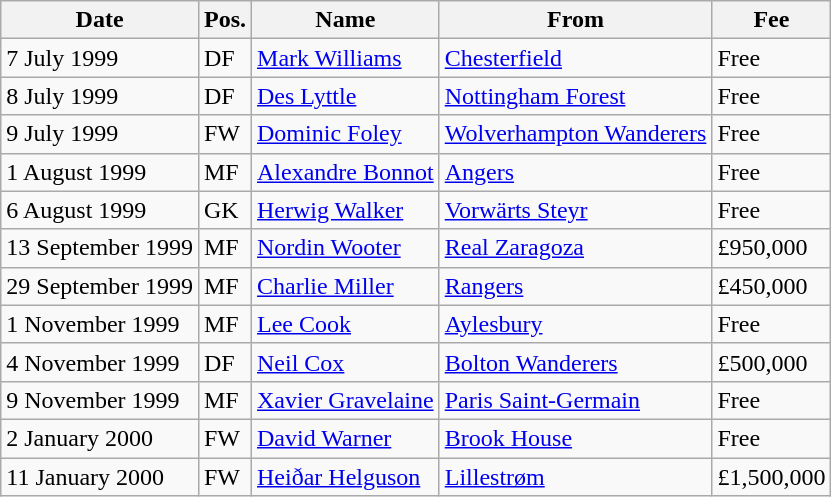<table class="wikitable">
<tr>
<th>Date</th>
<th>Pos.</th>
<th>Name</th>
<th>From</th>
<th>Fee</th>
</tr>
<tr>
<td>7 July 1999</td>
<td>DF</td>
<td><a href='#'>Mark Williams</a></td>
<td><a href='#'>Chesterfield</a></td>
<td>Free</td>
</tr>
<tr>
<td>8 July 1999</td>
<td>DF</td>
<td><a href='#'>Des Lyttle</a></td>
<td><a href='#'>Nottingham Forest</a></td>
<td>Free</td>
</tr>
<tr>
<td>9 July 1999</td>
<td>FW</td>
<td><a href='#'>Dominic Foley</a></td>
<td><a href='#'>Wolverhampton Wanderers</a></td>
<td>Free</td>
</tr>
<tr>
<td>1 August 1999</td>
<td>MF</td>
<td><a href='#'>Alexandre Bonnot</a></td>
<td><a href='#'>Angers</a></td>
<td>Free</td>
</tr>
<tr>
<td>6 August 1999</td>
<td>GK</td>
<td><a href='#'>Herwig Walker</a></td>
<td><a href='#'>Vorwärts Steyr</a></td>
<td>Free</td>
</tr>
<tr>
<td>13 September 1999</td>
<td>MF</td>
<td><a href='#'>Nordin Wooter</a></td>
<td><a href='#'>Real Zaragoza</a></td>
<td>£950,000</td>
</tr>
<tr>
<td>29 September 1999</td>
<td>MF</td>
<td><a href='#'>Charlie Miller</a></td>
<td><a href='#'>Rangers</a></td>
<td>£450,000</td>
</tr>
<tr>
<td>1 November 1999</td>
<td>MF</td>
<td><a href='#'>Lee Cook</a></td>
<td><a href='#'>Aylesbury</a></td>
<td>Free</td>
</tr>
<tr>
<td>4 November 1999</td>
<td>DF</td>
<td><a href='#'>Neil Cox</a></td>
<td><a href='#'>Bolton Wanderers</a></td>
<td>£500,000</td>
</tr>
<tr>
<td>9 November 1999</td>
<td>MF</td>
<td><a href='#'>Xavier Gravelaine</a></td>
<td><a href='#'>Paris Saint-Germain</a></td>
<td>Free</td>
</tr>
<tr>
<td>2 January 2000</td>
<td>FW</td>
<td><a href='#'>David Warner</a></td>
<td><a href='#'>Brook House</a></td>
<td>Free</td>
</tr>
<tr>
<td>11 January 2000</td>
<td>FW</td>
<td><a href='#'>Heiðar Helguson</a></td>
<td><a href='#'>Lillestrøm</a></td>
<td>£1,500,000</td>
</tr>
</table>
